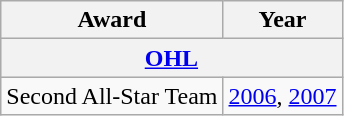<table class="wikitable">
<tr>
<th>Award</th>
<th>Year</th>
</tr>
<tr ALIGN="center" bgcolor="#e0e0e0">
<th colspan="3"><a href='#'>OHL</a></th>
</tr>
<tr>
<td>Second All-Star Team</td>
<td><a href='#'>2006</a>, <a href='#'>2007</a></td>
</tr>
</table>
